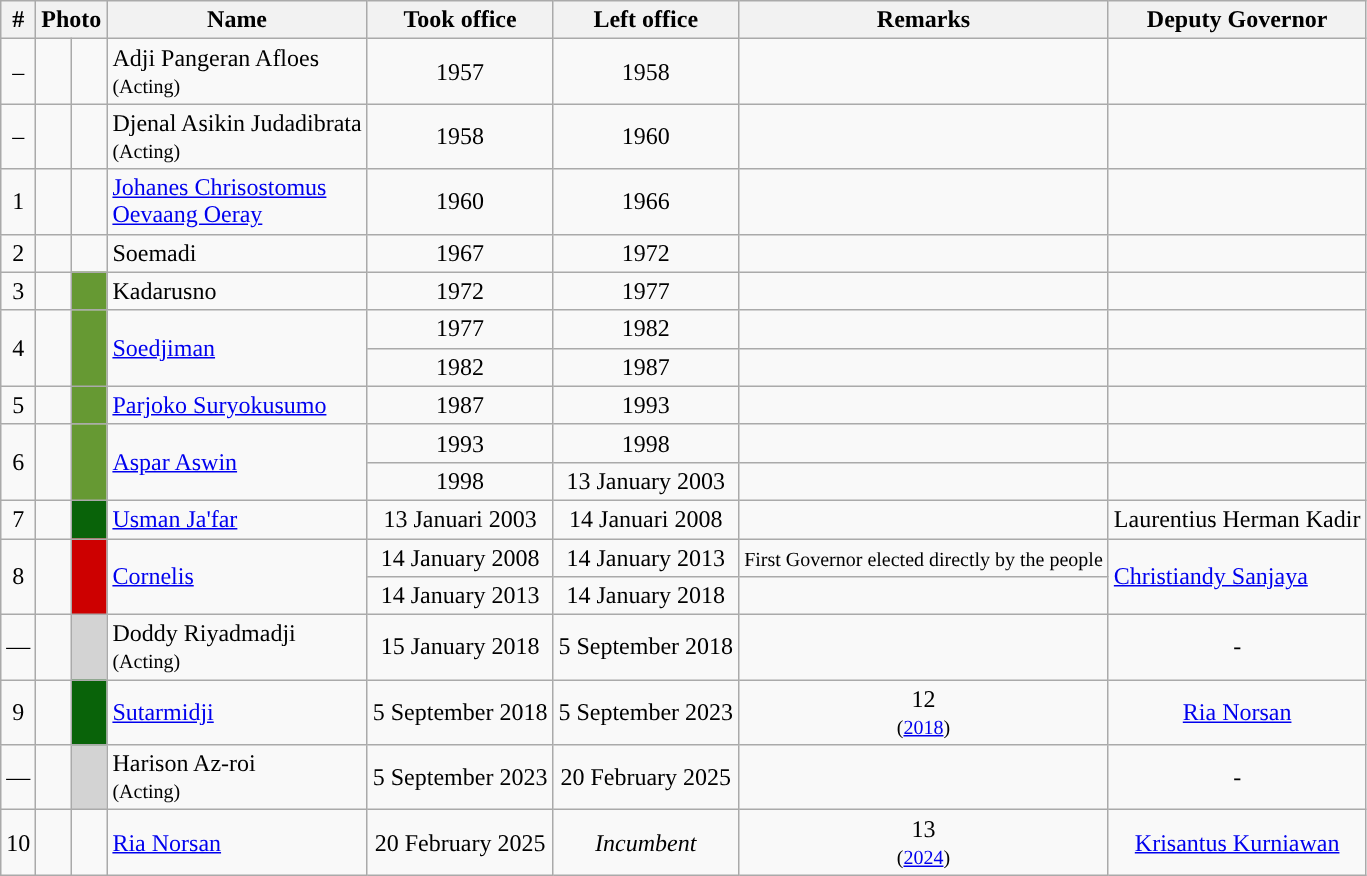<table class="wikitable">
<tr>
<th>#</th>
<th colspan=2>Photo</th>
<th>Name</th>
<th>Took office</th>
<th>Left office</th>
<th>Remarks</th>
<th>Deputy Governor</th>
</tr>
<tr>
<td style="text-align:center;">–</td>
<td></td>
<td></td>
<td>Adji Pangeran Afloes<br><small>(Acting)</small></td>
<td style="text-align:center;">1957</td>
<td style="text-align:center;">1958</td>
<td></td>
<td></td>
</tr>
<tr>
<td style="text-align:center;">–</td>
<td></td>
<td></td>
<td>Djenal Asikin Judadibrata<br><small>(Acting)</small></td>
<td style="text-align:center;">1958</td>
<td style="text-align:center;">1960</td>
<td></td>
<td></td>
</tr>
<tr>
<td style="text-align:center;">1</td>
<td></td>
<td></td>
<td><a href='#'>Johanes Chrisostomus<br>Oevaang Oeray</a></td>
<td style="text-align:center;">1960</td>
<td style="text-align:center;">1966</td>
<td></td>
</tr>
<tr>
<td style="text-align:center;">2</td>
<td></td>
<td></td>
<td>Soemadi</td>
<td style="text-align:center;">1967</td>
<td style="text-align:center;">1972</td>
<td></td>
<td></td>
</tr>
<tr>
<td style="text-align:center;">3</td>
<td></td>
<td bgcolor=#669933></td>
<td>Kadarusno</td>
<td style="text-align:center;">1972</td>
<td style="text-align:center;">1977</td>
<td></td>
<td></td>
</tr>
<tr>
<td rowspan="2" style="text-align:center;">4</td>
<td rowspan=2></td>
<td rowspan=2 bgcolor=#669933></td>
<td rowspan=2><a href='#'>Soedjiman</a></td>
<td style="text-align:center;">1977</td>
<td style="text-align:center;">1982</td>
<td></td>
<td></td>
</tr>
<tr>
<td style="text-align:center;">1982</td>
<td style="text-align:center;">1987</td>
<td></td>
<td></td>
</tr>
<tr>
<td style="text-align:center;">5</td>
<td></td>
<td bgcolor=#669933></td>
<td><a href='#'>Parjoko Suryokusumo</a></td>
<td style="text-align:center;">1987</td>
<td style="text-align:center;">1993</td>
<td></td>
<td></td>
</tr>
<tr>
<td rowspan="2" style="text-align:center;">6</td>
<td rowspan=2></td>
<td rowspan=2 bgcolor=#669933></td>
<td rowspan=2><a href='#'>Aspar Aswin</a></td>
<td style="text-align:center;">1993</td>
<td style="text-align:center;">1998</td>
<td></td>
<td></td>
</tr>
<tr>
<td style="text-align:center;">1998</td>
<td style="text-align:center;">13 January 2003</td>
<td></td>
<td></td>
</tr>
<tr>
<td style="text-align:center;">7</td>
<td></td>
<td bgcolor=#096309></td>
<td><a href='#'>Usman Ja'far</a></td>
<td style="text-align:center;">13 Januari 2003</td>
<td style="text-align:center;">14 Januari 2008</td>
<td></td>
<td>Laurentius Herman Kadir</td>
</tr>
<tr>
<td rowspan="2" style="text-align:center;">8</td>
<td rowspan=2></td>
<td rowspan=2 bgcolor=#cd0000></td>
<td rowspan=2><a href='#'>Cornelis</a></td>
<td style="text-align:center;">14 January 2008</td>
<td style="text-align:center;">14 January 2013</td>
<td><small>First Governor elected directly by the people</small></td>
<td rowspan=2><a href='#'>Christiandy Sanjaya</a></td>
</tr>
<tr>
<td style="text-align:center;">14 January 2013</td>
<td style="text-align:center;">14 January 2018</td>
<td></td>
</tr>
<tr>
<td style="text-align:center;">—</td>
<td></td>
<td bgcolor=#d3d3d3></td>
<td>Doddy Riyadmadji<br><small>(Acting)</small></td>
<td style="text-align:center;">15 January 2018</td>
<td style="text-align:center;">5 September 2018</td>
<td></td>
<td style="text-align:center;">-</td>
</tr>
<tr>
<td style="text-align:center;">9</td>
<td></td>
<td bgcolor=#096309></td>
<td><a href='#'>Sutarmidji</a></td>
<td style="text-align:center;">5 September 2018</td>
<td style="text-align:center;">5 September 2023</td>
<td style="text-align:center;">12<br><small>(<a href='#'>2018</a>)</small></td>
<td style="text-align:center;"><a href='#'>Ria Norsan</a></td>
</tr>
<tr>
<td style="text-align:center;">—</td>
<td></td>
<td bgcolor=#d3d3d3></td>
<td>Harison Az-roi<br><small>(Acting)</small></td>
<td style="text-align:center;">5 September 2023</td>
<td style="text-align:center;">20 February 2025</td>
<td></td>
<td style="text-align:center;">-</td>
</tr>
<tr>
<td style="text-align:center;">10</td>
<td></td>
<td></td>
<td><a href='#'>Ria Norsan</a></td>
<td style="text-align:center;">20 February 2025</td>
<td style="text-align:center;"><em>Incumbent</em></td>
<td style="text-align:center;">13<br><small>(<a href='#'>2024</a>)</small></td>
<td style="text-align:center;"><a href='#'>Krisantus Kurniawan</a></td>
</tr>
</table>
